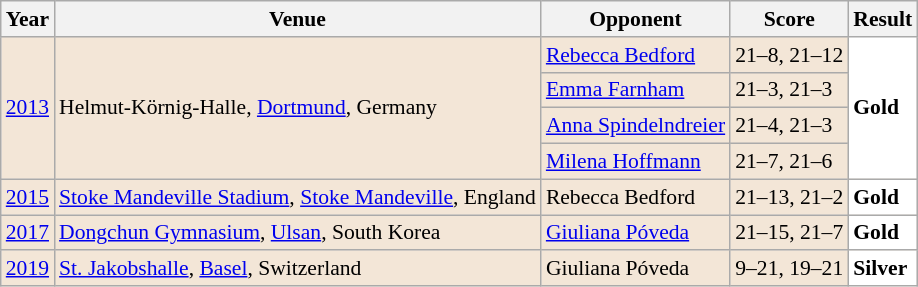<table class="sortable wikitable" style="font-size: 90%;">
<tr>
<th>Year</th>
<th>Venue</th>
<th>Opponent</th>
<th>Score</th>
<th>Result</th>
</tr>
<tr style="background:#F3E6D7">
<td rowspan="4" align="center"><a href='#'>2013</a></td>
<td rowspan="4" align="left">Helmut-Körnig-Halle, <a href='#'>Dortmund</a>, Germany</td>
<td align="left"> <a href='#'>Rebecca Bedford</a></td>
<td align="left">21–8, 21–12</td>
<td rowspan="4" style="text-align:left; background:white"> <strong>Gold</strong></td>
</tr>
<tr style="background:#F3E6D7">
<td align="left"> <a href='#'>Emma Farnham</a></td>
<td align="left">21–3, 21–3</td>
</tr>
<tr style="background:#F3E6D7">
<td align="left"> <a href='#'>Anna Spindelndreier</a></td>
<td align="left">21–4, 21–3</td>
</tr>
<tr style="background:#F3E6D7">
<td align="left"> <a href='#'>Milena Hoffmann</a></td>
<td align="left">21–7, 21–6</td>
</tr>
<tr style="background:#F3E6D7">
<td align="center"><a href='#'>2015</a></td>
<td align="left"><a href='#'>Stoke Mandeville Stadium</a>, <a href='#'>Stoke Mandeville</a>, England</td>
<td align="left"> Rebecca Bedford</td>
<td align="left">21–13, 21–2</td>
<td style="text-align:left; background:white"> <strong>Gold</strong></td>
</tr>
<tr style="background:#F3E6D7">
<td align="center"><a href='#'>2017</a></td>
<td align="left"><a href='#'>Dongchun Gymnasium</a>, <a href='#'>Ulsan</a>, South Korea</td>
<td align="left"> <a href='#'>Giuliana Póveda</a></td>
<td align="left">21–15, 21–7</td>
<td style="text-align:left; background:white"> <strong>Gold</strong></td>
</tr>
<tr style="background:#F3E6D7">
<td align="center"><a href='#'>2019</a></td>
<td align="left"><a href='#'>St. Jakobshalle</a>, <a href='#'>Basel</a>, Switzerland</td>
<td align="left"> Giuliana Póveda</td>
<td align="left">9–21, 19–21</td>
<td style="text-align:left; background:white"> <strong>Silver</strong></td>
</tr>
</table>
